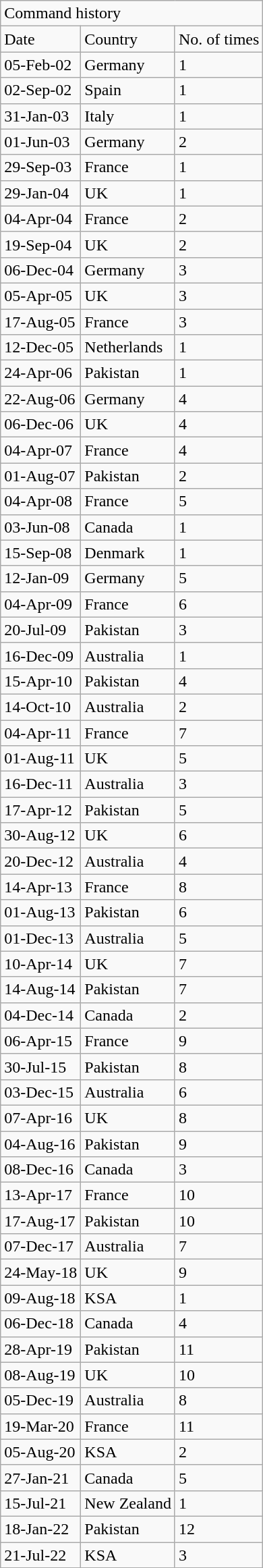<table class="wikitable">
<tr>
<td colspan="3">Command history</td>
</tr>
<tr>
<td>Date</td>
<td>Country</td>
<td>No. of times</td>
</tr>
<tr>
<td>05-Feb-02</td>
<td>Germany</td>
<td>1</td>
</tr>
<tr>
<td>02-Sep-02</td>
<td>Spain</td>
<td>1</td>
</tr>
<tr>
<td>31-Jan-03</td>
<td>Italy</td>
<td>1</td>
</tr>
<tr>
<td>01-Jun-03</td>
<td>Germany</td>
<td>2</td>
</tr>
<tr>
<td>29-Sep-03</td>
<td>France</td>
<td>1</td>
</tr>
<tr>
<td>29-Jan-04</td>
<td>UK</td>
<td>1</td>
</tr>
<tr>
<td>04-Apr-04</td>
<td>France</td>
<td>2</td>
</tr>
<tr>
<td>19-Sep-04</td>
<td>UK</td>
<td>2</td>
</tr>
<tr>
<td>06-Dec-04</td>
<td>Germany</td>
<td>3</td>
</tr>
<tr>
<td>05-Apr-05</td>
<td>UK</td>
<td>3</td>
</tr>
<tr>
<td>17-Aug-05</td>
<td>France</td>
<td>3</td>
</tr>
<tr>
<td>12-Dec-05</td>
<td>Netherlands</td>
<td>1</td>
</tr>
<tr>
<td>24-Apr-06</td>
<td>Pakistan</td>
<td>1</td>
</tr>
<tr>
<td>22-Aug-06</td>
<td>Germany</td>
<td>4</td>
</tr>
<tr>
<td>06-Dec-06</td>
<td>UK</td>
<td>4</td>
</tr>
<tr>
<td>04-Apr-07</td>
<td>France</td>
<td>4</td>
</tr>
<tr>
<td>01-Aug-07</td>
<td>Pakistan</td>
<td>2</td>
</tr>
<tr>
<td>04-Apr-08</td>
<td>France</td>
<td>5</td>
</tr>
<tr>
<td>03-Jun-08</td>
<td>Canada</td>
<td>1</td>
</tr>
<tr>
<td>15-Sep-08</td>
<td>Denmark</td>
<td>1</td>
</tr>
<tr>
<td>12-Jan-09</td>
<td>Germany</td>
<td>5</td>
</tr>
<tr>
<td>04-Apr-09</td>
<td>France</td>
<td>6</td>
</tr>
<tr>
<td>20-Jul-09</td>
<td>Pakistan</td>
<td>3</td>
</tr>
<tr>
<td>16-Dec-09</td>
<td>Australia</td>
<td>1</td>
</tr>
<tr>
<td>15-Apr-10</td>
<td>Pakistan</td>
<td>4</td>
</tr>
<tr>
<td>14-Oct-10</td>
<td>Australia</td>
<td>2</td>
</tr>
<tr>
<td>04-Apr-11</td>
<td>France</td>
<td>7</td>
</tr>
<tr>
<td>01-Aug-11</td>
<td>UK</td>
<td>5</td>
</tr>
<tr>
<td>16-Dec-11</td>
<td>Australia</td>
<td>3</td>
</tr>
<tr>
<td>17-Apr-12</td>
<td>Pakistan</td>
<td>5</td>
</tr>
<tr>
<td>30-Aug-12</td>
<td>UK</td>
<td>6</td>
</tr>
<tr>
<td>20-Dec-12</td>
<td>Australia</td>
<td>4</td>
</tr>
<tr>
<td>14-Apr-13</td>
<td>France</td>
<td>8</td>
</tr>
<tr>
<td>01-Aug-13</td>
<td>Pakistan</td>
<td>6</td>
</tr>
<tr>
<td>01-Dec-13</td>
<td>Australia</td>
<td>5</td>
</tr>
<tr>
<td>10-Apr-14</td>
<td>UK</td>
<td>7</td>
</tr>
<tr>
<td>14-Aug-14</td>
<td>Pakistan</td>
<td>7</td>
</tr>
<tr>
<td>04-Dec-14</td>
<td>Canada</td>
<td>2</td>
</tr>
<tr>
<td>06-Apr-15</td>
<td>France</td>
<td>9</td>
</tr>
<tr>
<td>30-Jul-15</td>
<td>Pakistan</td>
<td>8</td>
</tr>
<tr>
<td>03-Dec-15</td>
<td>Australia</td>
<td>6</td>
</tr>
<tr>
<td>07-Apr-16</td>
<td>UK</td>
<td>8</td>
</tr>
<tr>
<td>04-Aug-16</td>
<td>Pakistan</td>
<td>9</td>
</tr>
<tr>
<td>08-Dec-16</td>
<td>Canada</td>
<td>3</td>
</tr>
<tr>
<td>13-Apr-17</td>
<td>France</td>
<td>10</td>
</tr>
<tr>
<td>17-Aug-17</td>
<td>Pakistan</td>
<td>10</td>
</tr>
<tr>
<td>07-Dec-17</td>
<td>Australia</td>
<td>7</td>
</tr>
<tr>
<td>24-May-18</td>
<td>UK</td>
<td>9</td>
</tr>
<tr>
<td>09-Aug-18</td>
<td>KSA</td>
<td>1</td>
</tr>
<tr>
<td>06-Dec-18</td>
<td>Canada</td>
<td>4</td>
</tr>
<tr>
<td>28-Apr-19</td>
<td>Pakistan</td>
<td>11</td>
</tr>
<tr>
<td>08-Aug-19</td>
<td>UK</td>
<td>10</td>
</tr>
<tr>
<td>05-Dec-19</td>
<td>Australia</td>
<td>8</td>
</tr>
<tr>
<td>19-Mar-20</td>
<td>France</td>
<td>11</td>
</tr>
<tr>
<td>05-Aug-20</td>
<td>KSA</td>
<td>2</td>
</tr>
<tr>
<td>27-Jan-21</td>
<td>Canada</td>
<td>5</td>
</tr>
<tr>
<td>15-Jul-21</td>
<td>New Zealand</td>
<td>1</td>
</tr>
<tr>
<td>18-Jan-22</td>
<td>Pakistan</td>
<td>12</td>
</tr>
<tr>
<td>21-Jul-22</td>
<td>KSA</td>
<td>3</td>
</tr>
</table>
